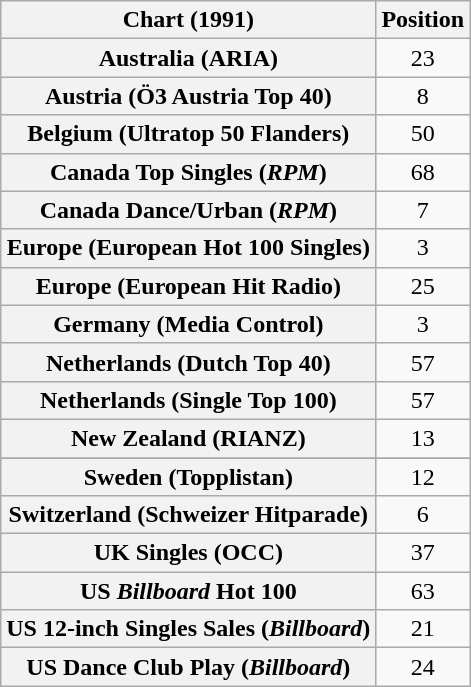<table class="wikitable sortable plainrowheaders" style="text-align:center">
<tr>
<th scope="col">Chart (1991)</th>
<th scope="col">Position</th>
</tr>
<tr>
<th scope="row">Australia (ARIA)</th>
<td>23</td>
</tr>
<tr>
<th scope="row">Austria (Ö3 Austria Top 40)</th>
<td>8</td>
</tr>
<tr>
<th scope="row">Belgium (Ultratop 50 Flanders)</th>
<td>50</td>
</tr>
<tr>
<th scope="row">Canada Top Singles (<em>RPM</em>)</th>
<td>68</td>
</tr>
<tr>
<th scope="row">Canada Dance/Urban (<em>RPM</em>)</th>
<td>7</td>
</tr>
<tr>
<th scope="row">Europe (European Hot 100 Singles)</th>
<td>3</td>
</tr>
<tr>
<th scope="row">Europe (European Hit Radio)</th>
<td>25</td>
</tr>
<tr>
<th scope="row">Germany (Media Control)</th>
<td>3</td>
</tr>
<tr>
<th scope="row">Netherlands (Dutch Top 40)</th>
<td>57</td>
</tr>
<tr>
<th scope="row">Netherlands (Single Top 100)</th>
<td>57</td>
</tr>
<tr>
<th scope="row">New Zealand (RIANZ)</th>
<td>13</td>
</tr>
<tr>
</tr>
<tr>
<th scope="row">Sweden (Topplistan)</th>
<td>12</td>
</tr>
<tr>
<th scope="row">Switzerland (Schweizer Hitparade)</th>
<td>6</td>
</tr>
<tr>
<th scope="row">UK Singles (OCC)</th>
<td>37</td>
</tr>
<tr>
<th scope="row">US <em>Billboard</em> Hot 100</th>
<td>63</td>
</tr>
<tr>
<th scope="row">US 12-inch Singles Sales (<em>Billboard</em>)</th>
<td>21</td>
</tr>
<tr>
<th scope="row">US Dance Club Play (<em>Billboard</em>)</th>
<td>24</td>
</tr>
</table>
